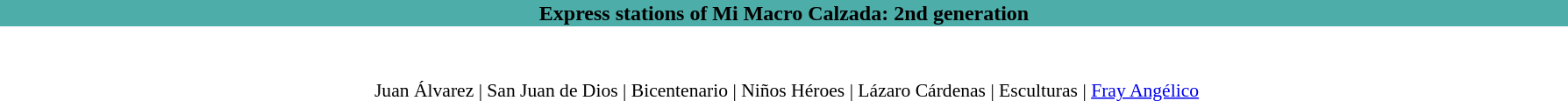<table style="margin: 0 2em 0 2em;" align="center">
<tr>
<th style="background:#4CADA9" width="100%" align="center"><span><strong>Express stations of Mi Macro Calzada: 2nd generation</strong></span></th>
<th></th>
</tr>
<tr>
<td style="font-size: 90%;" align="center"><br><table>
<tr>
<th></th>
<td><br>Juan Álvarez | San Juan de Dios  | Bicentenario  | Niños Héroes | Lázaro Cárdenas | Esculturas | <a href='#'>Fray Angélico</a> </td>
</tr>
<tr>
</tr>
</table>
</td>
</tr>
</table>
